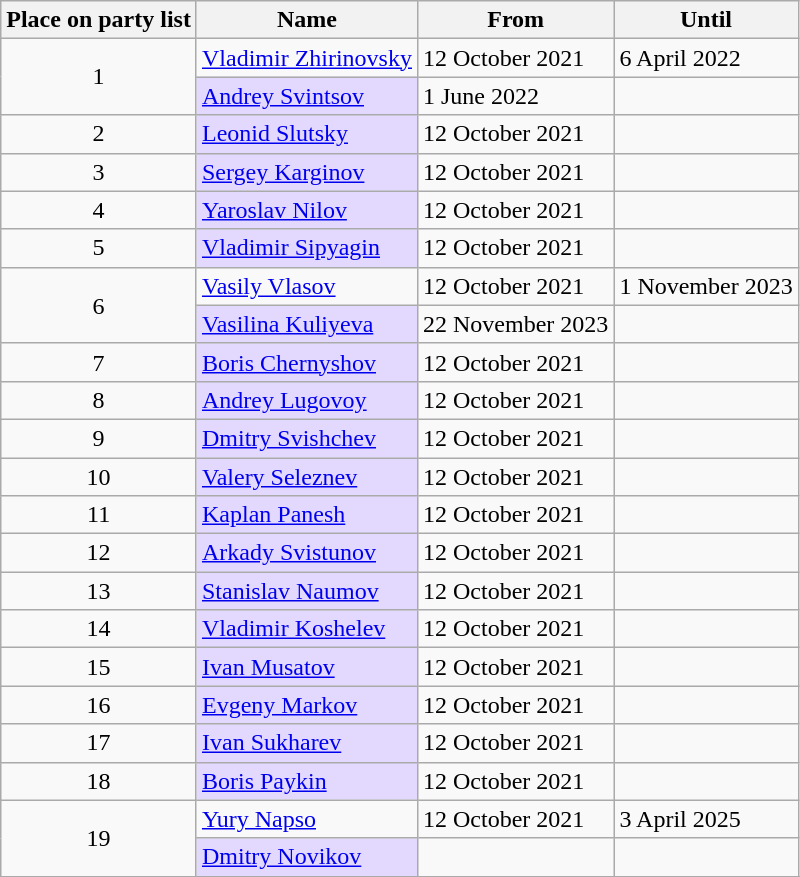<table class="wikitable sortable">
<tr>
<th>Place on party list</th>
<th>Name</th>
<th>From</th>
<th>Until</th>
</tr>
<tr>
<td rowspan=2 style="text-align: center;">1</td>
<td><a href='#'>Vladimir Zhirinovsky</a></td>
<td>12 October 2021</td>
<td>6 April 2022</td>
</tr>
<tr>
<td style="background:#e3d9ff;"><a href='#'>Andrey Svintsov</a></td>
<td>1 June 2022</td>
<td></td>
</tr>
<tr>
<td style="text-align: center;">2</td>
<td style="background:#e3d9ff;"><a href='#'>Leonid Slutsky</a></td>
<td>12 October 2021</td>
<td></td>
</tr>
<tr>
<td style="text-align: center;">3</td>
<td style="background:#e3d9ff;"><a href='#'>Sergey Karginov</a></td>
<td>12 October 2021</td>
<td></td>
</tr>
<tr>
<td style="text-align: center;">4</td>
<td style="background:#e3d9ff;"><a href='#'>Yaroslav Nilov</a></td>
<td>12 October 2021</td>
<td></td>
</tr>
<tr>
<td style="text-align: center;">5</td>
<td style="background:#e3d9ff;"><a href='#'>Vladimir Sipyagin</a></td>
<td>12 October 2021</td>
<td></td>
</tr>
<tr>
<td rowspan=2 style="text-align: center;">6</td>
<td><a href='#'>Vasily Vlasov</a></td>
<td>12 October 2021</td>
<td>1 November 2023</td>
</tr>
<tr>
<td style="background:#e3d9ff;"><a href='#'>Vasilina Kuliyeva</a></td>
<td>22 November 2023</td>
<td></td>
</tr>
<tr>
<td style="text-align: center;">7</td>
<td style="background:#e3d9ff;"><a href='#'>Boris Chernyshov</a></td>
<td>12 October 2021</td>
<td></td>
</tr>
<tr>
<td style="text-align: center;">8</td>
<td style="background:#e3d9ff;"><a href='#'>Andrey Lugovoy</a></td>
<td>12 October 2021</td>
<td></td>
</tr>
<tr>
<td style="text-align: center;">9</td>
<td style="background:#e3d9ff;"><a href='#'>Dmitry Svishchev</a></td>
<td>12 October 2021</td>
<td></td>
</tr>
<tr>
<td style="text-align: center;">10</td>
<td style="background:#e3d9ff;"><a href='#'>Valery Seleznev</a></td>
<td>12 October 2021</td>
<td></td>
</tr>
<tr>
<td style="text-align: center;">11</td>
<td style="background:#e3d9ff;"><a href='#'>Kaplan Panesh</a></td>
<td>12 October 2021</td>
<td></td>
</tr>
<tr>
<td style="text-align: center;">12</td>
<td style="background:#e3d9ff;"><a href='#'>Arkady Svistunov</a></td>
<td>12 October 2021</td>
<td></td>
</tr>
<tr>
<td style="text-align: center;">13</td>
<td style="background:#e3d9ff;"><a href='#'>Stanislav Naumov</a></td>
<td>12 October 2021</td>
<td></td>
</tr>
<tr>
<td style="text-align: center;">14</td>
<td style="background:#e3d9ff;"><a href='#'>Vladimir Koshelev</a></td>
<td>12 October 2021</td>
<td></td>
</tr>
<tr>
<td style="text-align: center;">15</td>
<td style="background:#e3d9ff;"><a href='#'>Ivan Musatov</a></td>
<td>12 October 2021</td>
<td></td>
</tr>
<tr>
<td style="text-align: center;">16</td>
<td style="background:#e3d9ff;"><a href='#'>Evgeny Markov</a></td>
<td>12 October 2021</td>
<td></td>
</tr>
<tr>
<td style="text-align: center;">17</td>
<td style="background:#e3d9ff;"><a href='#'>Ivan Sukharev</a></td>
<td>12 October 2021</td>
<td></td>
</tr>
<tr>
<td style="text-align: center;">18</td>
<td style="background:#e3d9ff;"><a href='#'>Boris Paykin</a></td>
<td>12 October 2021</td>
<td></td>
</tr>
<tr>
<td rowspan=2 style="text-align: center;">19</td>
<td><a href='#'>Yury Napso</a></td>
<td>12 October 2021</td>
<td>3 April 2025</td>
</tr>
<tr>
<td style="background:#e3d9ff;"><a href='#'>Dmitry Novikov</a></td>
<td></td>
<td></td>
</tr>
<tr>
</tr>
</table>
